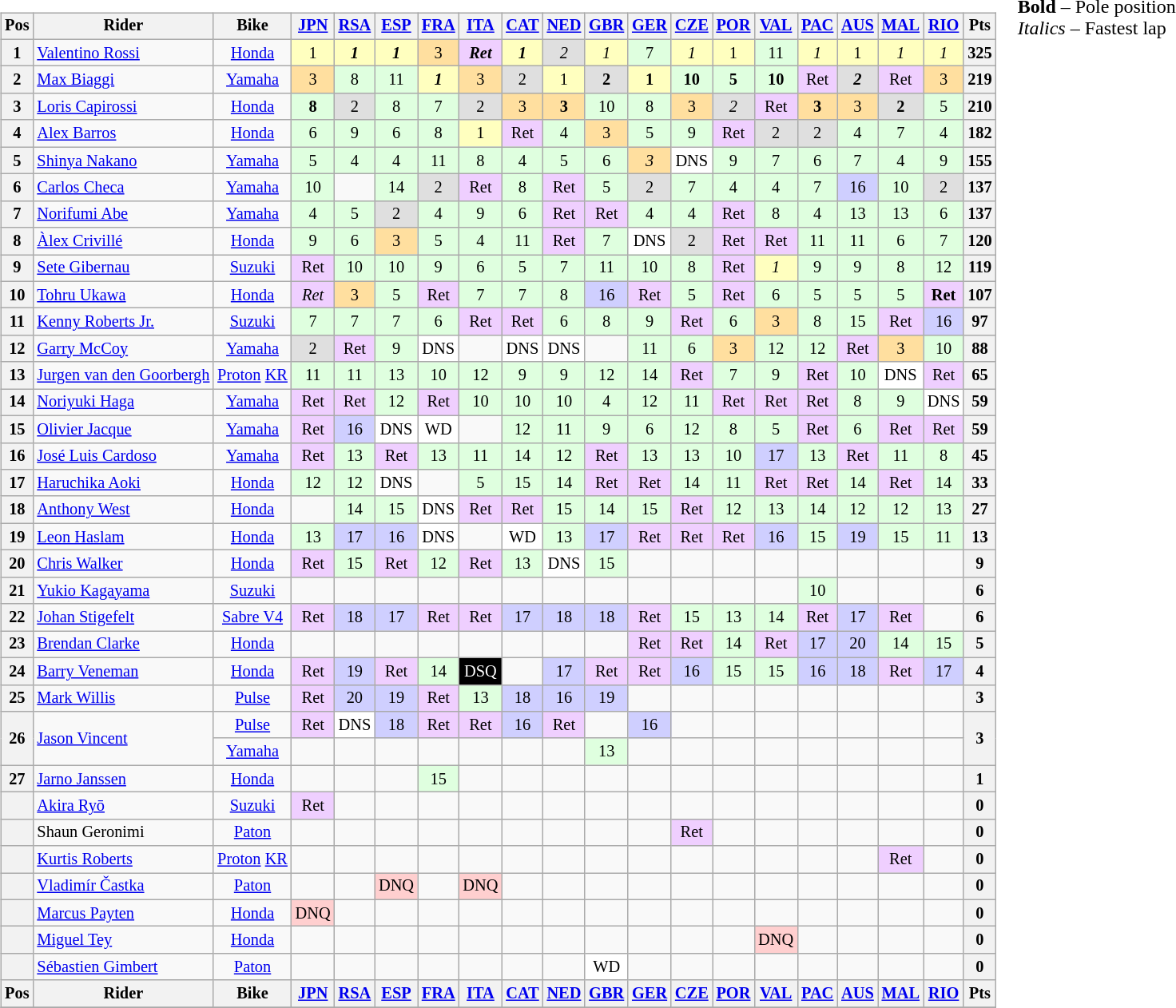<table>
<tr>
<td><br><table class="wikitable" style="font-size: 85%; text-align:center">
<tr valign="top">
<th valign="middle">Pos</th>
<th valign="middle">Rider</th>
<th valign="middle">Bike</th>
<th><a href='#'>JPN</a><br></th>
<th><a href='#'>RSA</a><br></th>
<th><a href='#'>ESP</a><br></th>
<th><a href='#'>FRA</a><br></th>
<th><a href='#'>ITA</a><br></th>
<th><a href='#'>CAT</a><br></th>
<th><a href='#'>NED</a><br></th>
<th><a href='#'>GBR</a><br></th>
<th><a href='#'>GER</a><br></th>
<th><a href='#'>CZE</a><br></th>
<th><a href='#'>POR</a><br></th>
<th><a href='#'>VAL</a><br></th>
<th><a href='#'>PAC</a><br></th>
<th><a href='#'>AUS</a><br></th>
<th><a href='#'>MAL</a><br></th>
<th><a href='#'>RIO</a><br></th>
<th valign="middle">Pts</th>
</tr>
<tr>
<th>1</th>
<td nowrap align="left"> <a href='#'>Valentino Rossi</a></td>
<td><a href='#'>Honda</a></td>
<td style="background:#ffffbf;">1</td>
<td style="background:#ffffbf;"><strong><em>1</em></strong></td>
<td style="background:#ffffbf;"><strong><em>1</em></strong></td>
<td style="background:#ffdf9f;">3</td>
<td style="background:#efcfff;"><strong><em>Ret</em></strong></td>
<td style="background:#ffffbf;"><strong><em>1</em></strong></td>
<td style="background:#dfdfdf;"><em>2</em></td>
<td style="background:#ffffbf;"><em>1</em></td>
<td style="background:#dfffdf;">7</td>
<td style="background:#ffffbf;"><em>1</em></td>
<td style="background:#ffffbf;">1</td>
<td style="background:#dfffdf;">11</td>
<td style="background:#ffffbf;"><em>1</em></td>
<td style="background:#ffffbf;">1</td>
<td style="background:#ffffbf;"><em>1</em></td>
<td style="background:#ffffbf;"><em>1</em></td>
<th>325</th>
</tr>
<tr>
<th>2</th>
<td align="left"> <a href='#'>Max Biaggi</a></td>
<td><a href='#'>Yamaha</a></td>
<td style="background:#ffdf9f;">3</td>
<td style="background:#dfffdf;">8</td>
<td style="background:#dfffdf;">11</td>
<td style="background:#ffffbf;"><strong><em>1</em></strong></td>
<td style="background:#ffdf9f;">3</td>
<td style="background:#dfdfdf;">2</td>
<td style="background:#ffffbf;">1</td>
<td style="background:#dfdfdf;"><strong>2</strong></td>
<td style="background:#ffffbf;"><strong>1</strong></td>
<td style="background:#dfffdf;"><strong>10</strong></td>
<td style="background:#dfffdf;"><strong>5</strong></td>
<td style="background:#dfffdf;"><strong>10</strong></td>
<td style="background:#efcfff;">Ret</td>
<td style="background:#dfdfdf;"><strong><em>2</em></strong></td>
<td style="background:#efcfff;">Ret</td>
<td style="background:#ffdf9f;">3</td>
<th>219</th>
</tr>
<tr>
<th>3</th>
<td align="left"> <a href='#'>Loris Capirossi</a></td>
<td><a href='#'>Honda</a></td>
<td style="background:#dfffdf;"><strong>8</strong></td>
<td style="background:#dfdfdf;">2</td>
<td style="background:#dfffdf;">8</td>
<td style="background:#dfffdf;">7</td>
<td style="background:#dfdfdf;">2</td>
<td style="background:#ffdf9f;">3</td>
<td style="background:#ffdf9f;"><strong>3</strong></td>
<td style="background:#dfffdf;">10</td>
<td style="background:#dfffdf;">8</td>
<td style="background:#ffdf9f;">3</td>
<td style="background:#dfdfdf;"><em>2</em></td>
<td style="background:#efcfff;">Ret</td>
<td style="background:#ffdf9f;"><strong>3</strong></td>
<td style="background:#ffdf9f;">3</td>
<td style="background:#dfdfdf;"><strong>2</strong></td>
<td style="background:#dfffdf;">5</td>
<th>210</th>
</tr>
<tr>
<th>4</th>
<td align="left"> <a href='#'>Alex Barros</a></td>
<td><a href='#'>Honda</a></td>
<td style="background:#dfffdf;">6</td>
<td style="background:#dfffdf;">9</td>
<td style="background:#dfffdf;">6</td>
<td style="background:#dfffdf;">8</td>
<td style="background:#ffffbf;">1</td>
<td style="background:#efcfff;">Ret</td>
<td style="background:#dfffdf;">4</td>
<td style="background:#ffdf9f;">3</td>
<td style="background:#dfffdf;">5</td>
<td style="background:#dfffdf;">9</td>
<td style="background:#efcfff;">Ret</td>
<td style="background:#dfdfdf;">2</td>
<td style="background:#dfdfdf;">2</td>
<td style="background:#dfffdf;">4</td>
<td style="background:#dfffdf;">7</td>
<td style="background:#dfffdf;">4</td>
<th>182</th>
</tr>
<tr>
<th>5</th>
<td align="left"> <a href='#'>Shinya Nakano</a></td>
<td><a href='#'>Yamaha</a></td>
<td style="background:#dfffdf;">5</td>
<td style="background:#dfffdf;">4</td>
<td style="background:#dfffdf;">4</td>
<td style="background:#dfffdf;">11</td>
<td style="background:#dfffdf;">8</td>
<td style="background:#dfffdf;">4</td>
<td style="background:#dfffdf;">5</td>
<td style="background:#dfffdf;">6</td>
<td style="background:#ffdf9f;"><em>3</em></td>
<td style="background:#ffffff;">DNS</td>
<td style="background:#dfffdf;">9</td>
<td style="background:#dfffdf;">7</td>
<td style="background:#dfffdf;">6</td>
<td style="background:#dfffdf;">7</td>
<td style="background:#dfffdf;">4</td>
<td style="background:#dfffdf;">9</td>
<th>155</th>
</tr>
<tr>
<th>6</th>
<td align="left"> <a href='#'>Carlos Checa</a></td>
<td><a href='#'>Yamaha</a></td>
<td style="background:#dfffdf;">10</td>
<td></td>
<td style="background:#dfffdf;">14</td>
<td style="background:#dfdfdf;">2</td>
<td style="background:#efcfff;">Ret</td>
<td style="background:#dfffdf;">8</td>
<td style="background:#efcfff;">Ret</td>
<td style="background:#dfffdf;">5</td>
<td style="background:#dfdfdf;">2</td>
<td style="background:#dfffdf;">7</td>
<td style="background:#dfffdf;">4</td>
<td style="background:#dfffdf;">4</td>
<td style="background:#dfffdf;">7</td>
<td style="background:#cfcfff;">16</td>
<td style="background:#dfffdf;">10</td>
<td style="background:#dfdfdf;">2</td>
<th>137</th>
</tr>
<tr>
<th>7</th>
<td align="left"> <a href='#'>Norifumi Abe</a></td>
<td><a href='#'>Yamaha</a></td>
<td style="background:#dfffdf;">4</td>
<td style="background:#dfffdf;">5</td>
<td style="background:#dfdfdf;">2</td>
<td style="background:#dfffdf;">4</td>
<td style="background:#dfffdf;">9</td>
<td style="background:#dfffdf;">6</td>
<td style="background:#efcfff;">Ret</td>
<td style="background:#efcfff;">Ret</td>
<td style="background:#dfffdf;">4</td>
<td style="background:#dfffdf;">4</td>
<td style="background:#efcfff;">Ret</td>
<td style="background:#dfffdf;">8</td>
<td style="background:#dfffdf;">4</td>
<td style="background:#dfffdf;">13</td>
<td style="background:#dfffdf;">13</td>
<td style="background:#dfffdf;">6</td>
<th>137</th>
</tr>
<tr>
<th>8</th>
<td align="left"> <a href='#'>Àlex Crivillé</a></td>
<td><a href='#'>Honda</a></td>
<td style="background:#dfffdf;">9</td>
<td style="background:#dfffdf;">6</td>
<td style="background:#ffdf9f;">3</td>
<td style="background:#dfffdf;">5</td>
<td style="background:#dfffdf;">4</td>
<td style="background:#dfffdf;">11</td>
<td style="background:#efcfff;">Ret</td>
<td style="background:#dfffdf;">7</td>
<td style="background:#ffffff;">DNS</td>
<td style="background:#dfdfdf;">2</td>
<td style="background:#efcfff;">Ret</td>
<td style="background:#efcfff;">Ret</td>
<td style="background:#dfffdf;">11</td>
<td style="background:#dfffdf;">11</td>
<td style="background:#dfffdf;">6</td>
<td style="background:#dfffdf;">7</td>
<th>120</th>
</tr>
<tr>
<th>9</th>
<td align="left"> <a href='#'>Sete Gibernau</a></td>
<td><a href='#'>Suzuki</a></td>
<td style="background:#efcfff;">Ret</td>
<td style="background:#dfffdf;">10</td>
<td style="background:#dfffdf;">10</td>
<td style="background:#dfffdf;">9</td>
<td style="background:#dfffdf;">6</td>
<td style="background:#dfffdf;">5</td>
<td style="background:#dfffdf;">7</td>
<td style="background:#dfffdf;">11</td>
<td style="background:#dfffdf;">10</td>
<td style="background:#dfffdf;">8</td>
<td style="background:#efcfff;">Ret</td>
<td style="background:#ffffbf;"><em>1</em></td>
<td style="background:#dfffdf;">9</td>
<td style="background:#dfffdf;">9</td>
<td style="background:#dfffdf;">8</td>
<td style="background:#dfffdf;">12</td>
<th>119</th>
</tr>
<tr>
<th>10</th>
<td align="left"> <a href='#'>Tohru Ukawa</a></td>
<td><a href='#'>Honda</a></td>
<td style="background:#efcfff;"><em>Ret</em></td>
<td style="background:#ffdf9f;">3</td>
<td style="background:#dfffdf;">5</td>
<td style="background:#efcfff;">Ret</td>
<td style="background:#dfffdf;">7</td>
<td style="background:#dfffdf;">7</td>
<td style="background:#dfffdf;">8</td>
<td style="background:#cfcfff;">16</td>
<td style="background:#efcfff;">Ret</td>
<td style="background:#dfffdf;">5</td>
<td style="background:#efcfff;">Ret</td>
<td style="background:#dfffdf;">6</td>
<td style="background:#dfffdf;">5</td>
<td style="background:#dfffdf;">5</td>
<td style="background:#dfffdf;">5</td>
<td style="background:#efcfff;"><strong>Ret</strong></td>
<th>107</th>
</tr>
<tr>
<th>11</th>
<td align="left"> <a href='#'>Kenny Roberts Jr.</a></td>
<td><a href='#'>Suzuki</a></td>
<td style="background:#dfffdf;">7</td>
<td style="background:#dfffdf;">7</td>
<td style="background:#dfffdf;">7</td>
<td style="background:#dfffdf;">6</td>
<td style="background:#efcfff;">Ret</td>
<td style="background:#efcfff;">Ret</td>
<td style="background:#dfffdf;">6</td>
<td style="background:#dfffdf;">8</td>
<td style="background:#dfffdf;">9</td>
<td style="background:#efcfff;">Ret</td>
<td style="background:#dfffdf;">6</td>
<td style="background:#ffdf9f;">3</td>
<td style="background:#dfffdf;">8</td>
<td style="background:#dfffdf;">15</td>
<td style="background:#efcfff;">Ret</td>
<td style="background:#cfcfff;">16</td>
<th>97</th>
</tr>
<tr>
<th>12</th>
<td align="left"> <a href='#'>Garry McCoy</a></td>
<td><a href='#'>Yamaha</a></td>
<td style="background:#dfdfdf;">2</td>
<td style="background:#efcfff;">Ret</td>
<td style="background:#dfffdf;">9</td>
<td style="background:#ffffff;">DNS</td>
<td></td>
<td style="background:#ffffff;">DNS</td>
<td style="background:#ffffff;">DNS</td>
<td></td>
<td style="background:#dfffdf;">11</td>
<td style="background:#dfffdf;">6</td>
<td style="background:#ffdf9f;">3</td>
<td style="background:#dfffdf;">12</td>
<td style="background:#dfffdf;">12</td>
<td style="background:#efcfff;">Ret</td>
<td style="background:#ffdf9f;">3</td>
<td style="background:#dfffdf;">10</td>
<th>88</th>
</tr>
<tr>
<th>13</th>
<td nowrap align="left"> <a href='#'>Jurgen van den Goorbergh</a></td>
<td nowrap><a href='#'>Proton</a> <a href='#'>KR</a></td>
<td style="background:#dfffdf;">11</td>
<td style="background:#dfffdf;">11</td>
<td style="background:#dfffdf;">13</td>
<td style="background:#dfffdf;">10</td>
<td style="background:#dfffdf;">12</td>
<td style="background:#dfffdf;">9</td>
<td style="background:#dfffdf;">9</td>
<td style="background:#dfffdf;">12</td>
<td style="background:#dfffdf;">14</td>
<td style="background:#efcfff;">Ret</td>
<td style="background:#dfffdf;">7</td>
<td style="background:#dfffdf;">9</td>
<td style="background:#efcfff;">Ret</td>
<td style="background:#dfffdf;">10</td>
<td style="background:#ffffff;">DNS</td>
<td style="background:#efcfff;">Ret</td>
<th>65</th>
</tr>
<tr>
<th>14</th>
<td align="left"> <a href='#'>Noriyuki Haga</a></td>
<td><a href='#'>Yamaha</a></td>
<td style="background:#efcfff;">Ret</td>
<td style="background:#efcfff;">Ret</td>
<td style="background:#dfffdf;">12</td>
<td style="background:#efcfff;">Ret</td>
<td style="background:#dfffdf;">10</td>
<td style="background:#dfffdf;">10</td>
<td style="background:#dfffdf;">10</td>
<td style="background:#dfffdf;">4</td>
<td style="background:#dfffdf;">12</td>
<td style="background:#dfffdf;">11</td>
<td style="background:#efcfff;">Ret</td>
<td style="background:#efcfff;">Ret</td>
<td style="background:#efcfff;">Ret</td>
<td style="background:#dfffdf;">8</td>
<td style="background:#dfffdf;">9</td>
<td style="background:#ffffff;">DNS</td>
<th>59</th>
</tr>
<tr>
<th>15</th>
<td align="left"> <a href='#'>Olivier Jacque</a></td>
<td><a href='#'>Yamaha</a></td>
<td style="background:#efcfff;">Ret</td>
<td style="background:#cfcfff;">16</td>
<td style="background:#ffffff;">DNS</td>
<td style="background:#ffffff;">WD</td>
<td></td>
<td style="background:#dfffdf;">12</td>
<td style="background:#dfffdf;">11</td>
<td style="background:#dfffdf;">9</td>
<td style="background:#dfffdf;">6</td>
<td style="background:#dfffdf;">12</td>
<td style="background:#dfffdf;">8</td>
<td style="background:#dfffdf;">5</td>
<td style="background:#efcfff;">Ret</td>
<td style="background:#dfffdf;">6</td>
<td style="background:#efcfff;">Ret</td>
<td style="background:#efcfff;">Ret</td>
<th>59</th>
</tr>
<tr>
<th>16</th>
<td align="left"> <a href='#'>José Luis Cardoso</a></td>
<td><a href='#'>Yamaha</a></td>
<td style="background:#efcfff;">Ret</td>
<td style="background:#dfffdf;">13</td>
<td style="background:#efcfff;">Ret</td>
<td style="background:#dfffdf;">13</td>
<td style="background:#dfffdf;">11</td>
<td style="background:#dfffdf;">14</td>
<td style="background:#dfffdf;">12</td>
<td style="background:#efcfff;">Ret</td>
<td style="background:#dfffdf;">13</td>
<td style="background:#dfffdf;">13</td>
<td style="background:#dfffdf;">10</td>
<td style="background:#cfcfff;">17</td>
<td style="background:#dfffdf;">13</td>
<td style="background:#efcfff;">Ret</td>
<td style="background:#dfffdf;">11</td>
<td style="background:#dfffdf;">8</td>
<th>45</th>
</tr>
<tr>
<th>17</th>
<td align="left"> <a href='#'>Haruchika Aoki</a></td>
<td><a href='#'>Honda</a></td>
<td style="background:#dfffdf;">12</td>
<td style="background:#dfffdf;">12</td>
<td style="background:#ffffff;">DNS</td>
<td></td>
<td style="background:#dfffdf;">5</td>
<td style="background:#dfffdf;">15</td>
<td style="background:#dfffdf;">14</td>
<td style="background:#efcfff;">Ret</td>
<td style="background:#efcfff;">Ret</td>
<td style="background:#dfffdf;">14</td>
<td style="background:#dfffdf;">11</td>
<td style="background:#efcfff;">Ret</td>
<td style="background:#efcfff;">Ret</td>
<td style="background:#dfffdf;">14</td>
<td style="background:#efcfff;">Ret</td>
<td style="background:#dfffdf;">14</td>
<th>33</th>
</tr>
<tr>
<th>18</th>
<td align="left"> <a href='#'>Anthony West</a></td>
<td><a href='#'>Honda</a></td>
<td></td>
<td style="background:#dfffdf;">14</td>
<td style="background:#dfffdf;">15</td>
<td style="background:#ffffff;">DNS</td>
<td style="background:#efcfff;">Ret</td>
<td style="background:#efcfff;">Ret</td>
<td style="background:#dfffdf;">15</td>
<td style="background:#dfffdf;">14</td>
<td style="background:#dfffdf;">15</td>
<td style="background:#efcfff;">Ret</td>
<td style="background:#dfffdf;">12</td>
<td style="background:#dfffdf;">13</td>
<td style="background:#dfffdf;">14</td>
<td style="background:#dfffdf;">12</td>
<td style="background:#dfffdf;">12</td>
<td style="background:#dfffdf;">13</td>
<th>27</th>
</tr>
<tr>
<th>19</th>
<td align="left"> <a href='#'>Leon Haslam</a></td>
<td><a href='#'>Honda</a></td>
<td style="background:#dfffdf;">13</td>
<td style="background:#cfcfff;">17</td>
<td style="background:#cfcfff;">16</td>
<td style="background:#ffffff;">DNS</td>
<td></td>
<td style="background:#ffffff;">WD</td>
<td style="background:#dfffdf;">13</td>
<td style="background:#cfcfff;">17</td>
<td style="background:#efcfff;">Ret</td>
<td style="background:#efcfff;">Ret</td>
<td style="background:#efcfff;">Ret</td>
<td style="background:#cfcfff;">16</td>
<td style="background:#dfffdf;">15</td>
<td style="background:#cfcfff;">19</td>
<td style="background:#dfffdf;">15</td>
<td style="background:#dfffdf;">11</td>
<th>13</th>
</tr>
<tr>
<th>20</th>
<td align="left"> <a href='#'>Chris Walker</a></td>
<td><a href='#'>Honda</a></td>
<td style="background:#efcfff;">Ret</td>
<td style="background:#dfffdf;">15</td>
<td style="background:#efcfff;">Ret</td>
<td style="background:#dfffdf;">12</td>
<td style="background:#efcfff;">Ret</td>
<td style="background:#dfffdf;">13</td>
<td style="background:#ffffff;">DNS</td>
<td style="background:#dfffdf;">15</td>
<td></td>
<td></td>
<td></td>
<td></td>
<td></td>
<td></td>
<td></td>
<td></td>
<th>9</th>
</tr>
<tr>
<th>21</th>
<td align="left"> <a href='#'>Yukio Kagayama</a></td>
<td><a href='#'>Suzuki</a></td>
<td></td>
<td></td>
<td></td>
<td></td>
<td></td>
<td></td>
<td></td>
<td></td>
<td></td>
<td></td>
<td></td>
<td></td>
<td style="background:#dfffdf;">10</td>
<td></td>
<td></td>
<td></td>
<th>6</th>
</tr>
<tr>
<th>22</th>
<td align="left"> <a href='#'>Johan Stigefelt</a></td>
<td><a href='#'>Sabre V4</a></td>
<td style="background:#efcfff;">Ret</td>
<td style="background:#cfcfff;">18</td>
<td style="background:#cfcfff;">17</td>
<td style="background:#efcfff;">Ret</td>
<td style="background:#efcfff;">Ret</td>
<td style="background:#cfcfff;">17</td>
<td style="background:#cfcfff;">18</td>
<td style="background:#cfcfff;">18</td>
<td style="background:#efcfff;">Ret</td>
<td style="background:#dfffdf;">15</td>
<td style="background:#dfffdf;">13</td>
<td style="background:#dfffdf;">14</td>
<td style="background:#efcfff;">Ret</td>
<td style="background:#cfcfff;">17</td>
<td style="background:#efcfff;">Ret</td>
<td></td>
<th>6</th>
</tr>
<tr>
<th>23</th>
<td align="left"> <a href='#'>Brendan Clarke</a></td>
<td><a href='#'>Honda</a></td>
<td></td>
<td></td>
<td></td>
<td></td>
<td></td>
<td></td>
<td></td>
<td></td>
<td style="background:#efcfff;">Ret</td>
<td style="background:#efcfff;">Ret</td>
<td style="background:#dfffdf;">14</td>
<td style="background:#efcfff;">Ret</td>
<td style="background:#cfcfff;">17</td>
<td style="background:#cfcfff;">20</td>
<td style="background:#dfffdf;">14</td>
<td style="background:#dfffdf;">15</td>
<th>5</th>
</tr>
<tr>
<th>24</th>
<td align="left"> <a href='#'>Barry Veneman</a></td>
<td><a href='#'>Honda</a></td>
<td style="background:#efcfff;">Ret</td>
<td style="background:#cfcfff;">19</td>
<td style="background:#efcfff;">Ret</td>
<td style="background:#dfffdf;">14</td>
<td style="background:black; color:white;">DSQ</td>
<td></td>
<td style="background:#cfcfff;">17</td>
<td style="background:#efcfff;">Ret</td>
<td style="background:#efcfff;">Ret</td>
<td style="background:#cfcfff;">16</td>
<td style="background:#dfffdf;">15</td>
<td style="background:#dfffdf;">15</td>
<td style="background:#cfcfff;">16</td>
<td style="background:#cfcfff;">18</td>
<td style="background:#efcfff;">Ret</td>
<td style="background:#cfcfff;">17</td>
<th>4</th>
</tr>
<tr>
<th>25</th>
<td align="left"> <a href='#'>Mark Willis</a></td>
<td><a href='#'>Pulse</a></td>
<td style="background:#efcfff;">Ret</td>
<td style="background:#cfcfff;">20</td>
<td style="background:#cfcfff;">19</td>
<td style="background:#efcfff;">Ret</td>
<td style="background:#dfffdf;">13</td>
<td style="background:#cfcfff;">18</td>
<td style="background:#cfcfff;">16</td>
<td style="background:#cfcfff;">19</td>
<td></td>
<td></td>
<td></td>
<td></td>
<td></td>
<td></td>
<td></td>
<td></td>
<th>3</th>
</tr>
<tr>
<th rowspan=2>26</th>
<td rowspan=2 align="left"> <a href='#'>Jason Vincent</a></td>
<td><a href='#'>Pulse</a></td>
<td style="background:#efcfff;">Ret</td>
<td style="background:#ffffff;">DNS</td>
<td style="background:#cfcfff;">18</td>
<td style="background:#efcfff;">Ret</td>
<td style="background:#efcfff;">Ret</td>
<td style="background:#cfcfff;">16</td>
<td style="background:#efcfff;">Ret</td>
<td></td>
<td style="background:#cfcfff;">16</td>
<td></td>
<td></td>
<td></td>
<td></td>
<td></td>
<td></td>
<td></td>
<th rowspan=2>3</th>
</tr>
<tr>
<td><a href='#'>Yamaha</a></td>
<td></td>
<td></td>
<td></td>
<td></td>
<td></td>
<td></td>
<td></td>
<td style="background:#dfffdf;">13</td>
<td></td>
<td></td>
<td></td>
<td></td>
<td></td>
<td></td>
<td></td>
<td></td>
</tr>
<tr>
<th>27</th>
<td align="left"> <a href='#'>Jarno Janssen</a></td>
<td><a href='#'>Honda</a></td>
<td></td>
<td></td>
<td></td>
<td style="background:#dfffdf;">15</td>
<td></td>
<td></td>
<td></td>
<td></td>
<td></td>
<td></td>
<td></td>
<td></td>
<td></td>
<td></td>
<td></td>
<td></td>
<th>1</th>
</tr>
<tr>
<th></th>
<td align="left"> <a href='#'>Akira Ryō</a></td>
<td><a href='#'>Suzuki</a></td>
<td style="background:#efcfff;">Ret</td>
<td></td>
<td></td>
<td></td>
<td></td>
<td></td>
<td></td>
<td></td>
<td></td>
<td></td>
<td></td>
<td></td>
<td></td>
<td></td>
<td></td>
<td></td>
<th>0</th>
</tr>
<tr>
<th></th>
<td align="left"> Shaun Geronimi</td>
<td><a href='#'>Paton</a></td>
<td></td>
<td></td>
<td></td>
<td></td>
<td></td>
<td></td>
<td></td>
<td></td>
<td></td>
<td style="background:#efcfff;">Ret</td>
<td></td>
<td></td>
<td></td>
<td></td>
<td></td>
<td></td>
<th>0</th>
</tr>
<tr>
<th></th>
<td align="left"> <a href='#'>Kurtis Roberts</a></td>
<td><a href='#'>Proton</a> <a href='#'>KR</a></td>
<td></td>
<td></td>
<td></td>
<td></td>
<td></td>
<td></td>
<td></td>
<td></td>
<td></td>
<td></td>
<td></td>
<td></td>
<td></td>
<td></td>
<td style="background:#efcfff;">Ret</td>
<td></td>
<th>0</th>
</tr>
<tr>
<th></th>
<td align="left"> <a href='#'>Vladimír Častka</a></td>
<td><a href='#'>Paton</a></td>
<td></td>
<td></td>
<td style="background:#ffcfcf;">DNQ</td>
<td></td>
<td style="background:#ffcfcf;">DNQ</td>
<td></td>
<td></td>
<td></td>
<td></td>
<td></td>
<td></td>
<td></td>
<td></td>
<td></td>
<td></td>
<td></td>
<th>0</th>
</tr>
<tr>
<th></th>
<td align="left"> <a href='#'>Marcus Payten</a></td>
<td><a href='#'>Honda</a></td>
<td style="background:#ffcfcf;">DNQ</td>
<td></td>
<td></td>
<td></td>
<td></td>
<td></td>
<td></td>
<td></td>
<td></td>
<td></td>
<td></td>
<td></td>
<td></td>
<td></td>
<td></td>
<td></td>
<th>0</th>
</tr>
<tr>
<th></th>
<td align="left"> <a href='#'>Miguel Tey</a></td>
<td><a href='#'>Honda</a></td>
<td></td>
<td></td>
<td></td>
<td></td>
<td></td>
<td></td>
<td></td>
<td></td>
<td></td>
<td></td>
<td></td>
<td style="background:#ffcfcf;">DNQ</td>
<td></td>
<td></td>
<td></td>
<td></td>
<th>0</th>
</tr>
<tr>
<th></th>
<td nowrap align="left"> <a href='#'>Sébastien Gimbert</a></td>
<td><a href='#'>Paton</a></td>
<td></td>
<td></td>
<td></td>
<td></td>
<td></td>
<td></td>
<td></td>
<td style="background:#ffffff;">WD</td>
<td></td>
<td></td>
<td></td>
<td></td>
<td></td>
<td></td>
<td></td>
<td></td>
<th>0</th>
</tr>
<tr valign="top">
<th valign="middle">Pos</th>
<th valign="middle">Rider</th>
<th valign="middle">Bike</th>
<th><a href='#'>JPN</a><br></th>
<th><a href='#'>RSA</a><br></th>
<th><a href='#'>ESP</a><br></th>
<th><a href='#'>FRA</a><br></th>
<th><a href='#'>ITA</a><br></th>
<th><a href='#'>CAT</a><br></th>
<th><a href='#'>NED</a><br></th>
<th><a href='#'>GBR</a><br></th>
<th><a href='#'>GER</a><br></th>
<th><a href='#'>CZE</a><br></th>
<th><a href='#'>POR</a><br></th>
<th><a href='#'>VAL</a><br></th>
<th><a href='#'>PAC</a><br></th>
<th><a href='#'>AUS</a><br></th>
<th><a href='#'>MAL</a><br></th>
<th><a href='#'>RIO</a><br></th>
<th valign="middle">Pts</th>
</tr>
<tr>
</tr>
</table>
</td>
<td valign="top"><br>
<span><strong>Bold</strong> – Pole position<br><em>Italics</em> – Fastest lap</span></td>
</tr>
</table>
